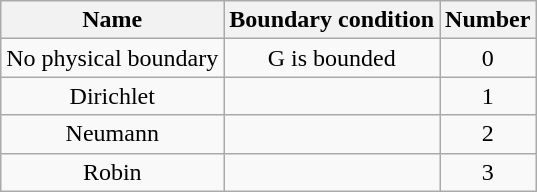<table class="wikitable" style="text-align: center">
<tr>
<th>Name</th>
<th>Boundary condition</th>
<th>Number</th>
</tr>
<tr>
<td>No physical boundary</td>
<td>G is bounded</td>
<td>0</td>
</tr>
<tr>
<td>Dirichlet</td>
<td></td>
<td>1</td>
</tr>
<tr>
<td>Neumann</td>
<td></td>
<td>2</td>
</tr>
<tr>
<td>Robin</td>
<td></td>
<td>3</td>
</tr>
</table>
